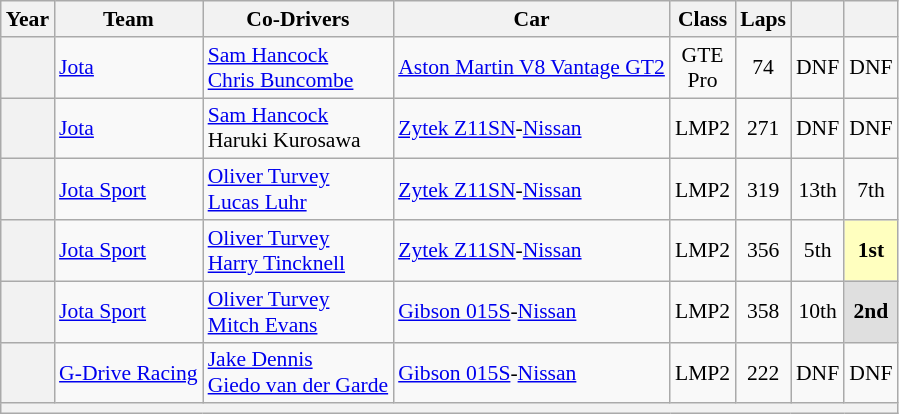<table class="wikitable" style="text-align:center; font-size:90%">
<tr>
<th>Year</th>
<th>Team</th>
<th>Co-Drivers</th>
<th>Car</th>
<th>Class</th>
<th>Laps</th>
<th></th>
<th></th>
</tr>
<tr>
<th></th>
<td align="left"> <a href='#'>Jota</a></td>
<td align="left"> <a href='#'>Sam Hancock</a><br> <a href='#'>Chris Buncombe</a></td>
<td align="left"><a href='#'>Aston Martin V8 Vantage GT2</a></td>
<td>GTE<br>Pro</td>
<td>74</td>
<td>DNF</td>
<td>DNF</td>
</tr>
<tr>
<th></th>
<td align="left"> <a href='#'>Jota</a></td>
<td align="left"> <a href='#'>Sam Hancock</a><br> Haruki Kurosawa</td>
<td align="left"><a href='#'>Zytek Z11SN</a>-<a href='#'>Nissan</a></td>
<td>LMP2</td>
<td>271</td>
<td>DNF</td>
<td>DNF</td>
</tr>
<tr>
<th></th>
<td align="left"> <a href='#'>Jota Sport</a></td>
<td align="left"> <a href='#'>Oliver Turvey</a><br> <a href='#'>Lucas Luhr</a></td>
<td align="left"><a href='#'>Zytek Z11SN</a>-<a href='#'>Nissan</a></td>
<td>LMP2</td>
<td>319</td>
<td>13th</td>
<td>7th</td>
</tr>
<tr>
<th></th>
<td align="left"> <a href='#'>Jota Sport</a></td>
<td align="left"> <a href='#'>Oliver Turvey</a><br> <a href='#'>Harry Tincknell</a></td>
<td align="left"><a href='#'>Zytek Z11SN</a>-<a href='#'>Nissan</a></td>
<td>LMP2</td>
<td>356</td>
<td>5th</td>
<td style="background:#FFFFBF;"><strong>1st</strong></td>
</tr>
<tr>
<th></th>
<td align="left"> <a href='#'>Jota Sport</a></td>
<td align="left"> <a href='#'>Oliver Turvey</a><br> <a href='#'>Mitch Evans</a></td>
<td align="left"><a href='#'>Gibson 015S</a>-<a href='#'>Nissan</a></td>
<td>LMP2</td>
<td>358</td>
<td>10th</td>
<td style="background:#DFDFDF;"><strong>2nd</strong></td>
</tr>
<tr>
<th></th>
<td align="left"> <a href='#'>G-Drive Racing</a></td>
<td align="left"> <a href='#'>Jake Dennis</a><br> <a href='#'>Giedo van der Garde</a></td>
<td align="left"><a href='#'>Gibson 015S</a>-<a href='#'>Nissan</a></td>
<td>LMP2</td>
<td>222</td>
<td>DNF</td>
<td>DNF</td>
</tr>
<tr>
<th colspan="8"></th>
</tr>
</table>
